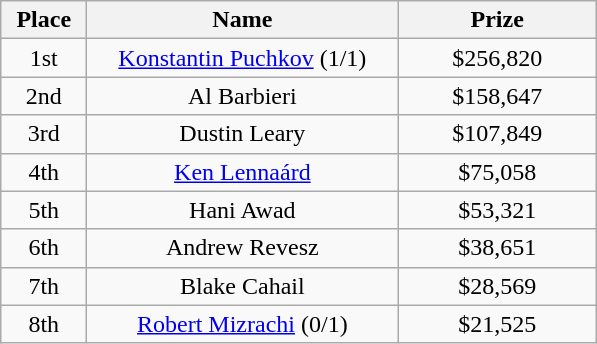<table class="wikitable">
<tr>
<th width="50">Place</th>
<th width="200">Name</th>
<th width="125">Prize</th>
</tr>
<tr>
<td align = "center">1st</td>
<td align = "center"><a href='#'>Konstantin Puchkov</a> (1/1)</td>
<td align = "center">$256,820</td>
</tr>
<tr>
<td align = "center">2nd</td>
<td align = "center">Al Barbieri</td>
<td align = "center">$158,647</td>
</tr>
<tr>
<td align = "center">3rd</td>
<td align = "center">Dustin Leary</td>
<td align = "center">$107,849</td>
</tr>
<tr>
<td align = "center">4th</td>
<td align = "center"><a href='#'>Ken Lennaárd</a></td>
<td align = "center">$75,058</td>
</tr>
<tr>
<td align = "center">5th</td>
<td align = "center">Hani Awad</td>
<td align = "center">$53,321</td>
</tr>
<tr>
<td align = "center">6th</td>
<td align = "center">Andrew Revesz</td>
<td align = "center">$38,651</td>
</tr>
<tr>
<td align = "center">7th</td>
<td align = "center">Blake Cahail</td>
<td align = "center">$28,569</td>
</tr>
<tr>
<td align = "center">8th</td>
<td align = "center"><a href='#'>Robert Mizrachi</a> (0/1)</td>
<td align = "center">$21,525</td>
</tr>
</table>
